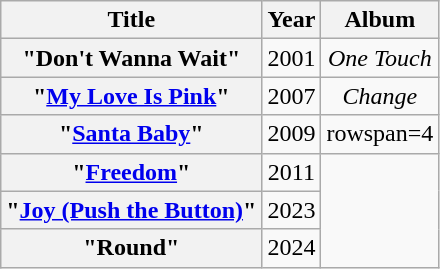<table class="wikitable plainrowheaders" style="text-align:center;">
<tr>
<th scope="col">Title</th>
<th scope="col">Year</th>
<th scope="col">Album</th>
</tr>
<tr>
<th scope="row">"Don't Wanna Wait"</th>
<td>2001</td>
<td><em>One Touch</em></td>
</tr>
<tr>
<th scope="row">"<a href='#'>My Love Is Pink</a>"</th>
<td>2007</td>
<td><em>Change</em></td>
</tr>
<tr>
<th scope="row">"<a href='#'>Santa Baby</a>"</th>
<td>2009</td>
<td>rowspan=4 </td>
</tr>
<tr>
<th scope="row">"<a href='#'>Freedom</a>"</th>
<td>2011</td>
</tr>
<tr>
<th scope="row">"<a href='#'>Joy (Push the Button)</a>"<br></th>
<td>2023</td>
</tr>
<tr>
<th scope="row">"Round" </th>
<td>2024</td>
</tr>
</table>
